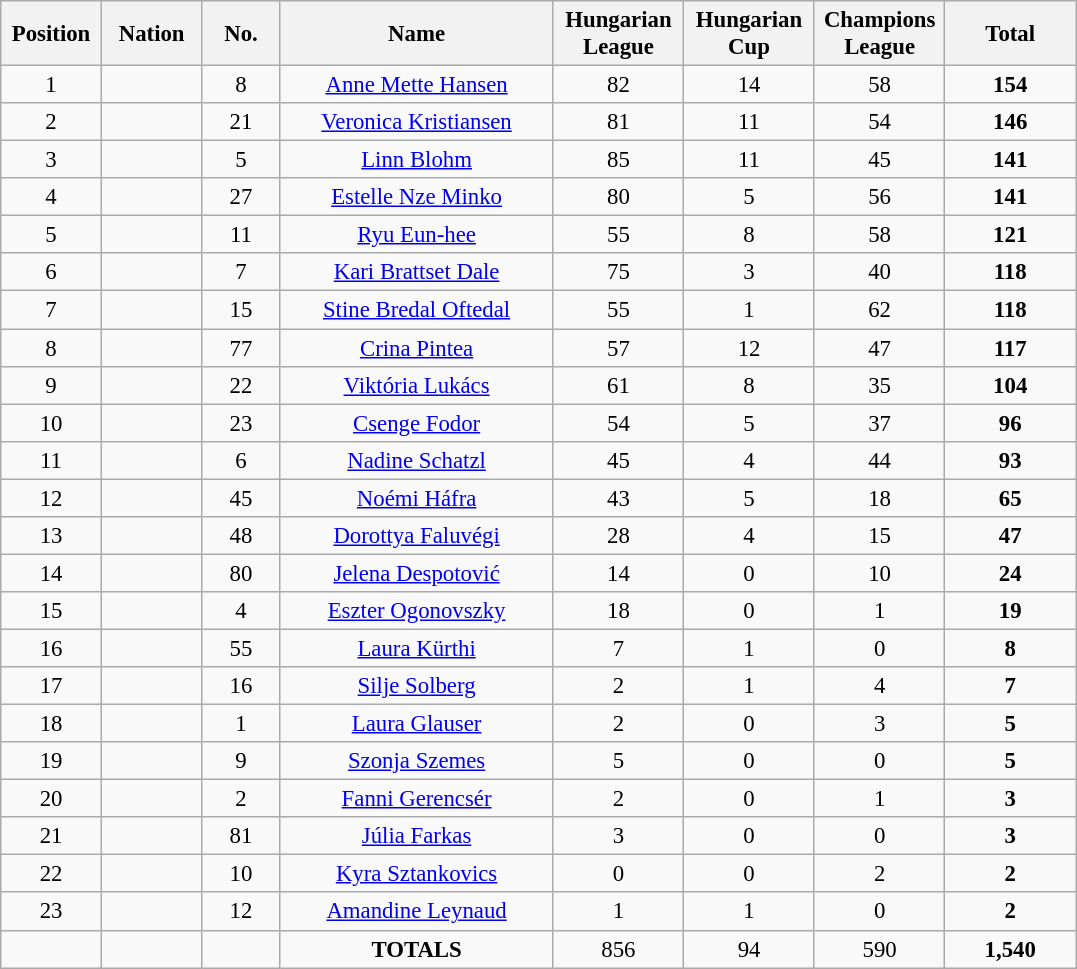<table class="wikitable" style="font-size: 95%; text-align: center">
<tr>
<th width=60>Position</th>
<th width=60>Nation</th>
<th width=45>No.</th>
<th width=175>Name</th>
<th width=80>Hungarian League</th>
<th width=80>Hungarian Cup</th>
<th width=80>Champions League</th>
<th width=80>Total</th>
</tr>
<tr>
<td>1</td>
<td></td>
<td>8</td>
<td><a href='#'>Anne Mette Hansen</a></td>
<td>82</td>
<td>14</td>
<td>58</td>
<td><strong>154</strong></td>
</tr>
<tr>
<td>2</td>
<td></td>
<td>21</td>
<td><a href='#'>Veronica Kristiansen</a></td>
<td>81</td>
<td>11</td>
<td>54</td>
<td><strong>146</strong></td>
</tr>
<tr>
<td>3</td>
<td></td>
<td>5</td>
<td><a href='#'>Linn Blohm</a></td>
<td>85</td>
<td>11</td>
<td>45</td>
<td><strong>141</strong></td>
</tr>
<tr>
<td>4</td>
<td></td>
<td>27</td>
<td><a href='#'>Estelle Nze Minko</a></td>
<td>80</td>
<td>5</td>
<td>56</td>
<td><strong>141</strong></td>
</tr>
<tr>
<td>5</td>
<td></td>
<td>11</td>
<td><a href='#'>Ryu Eun-hee</a></td>
<td>55</td>
<td>8</td>
<td>58</td>
<td><strong>121</strong></td>
</tr>
<tr>
<td>6</td>
<td></td>
<td>7</td>
<td><a href='#'>Kari Brattset Dale</a></td>
<td>75</td>
<td>3</td>
<td>40</td>
<td><strong>118</strong></td>
</tr>
<tr>
<td>7</td>
<td></td>
<td>15</td>
<td><a href='#'>Stine Bredal Oftedal</a></td>
<td>55</td>
<td>1</td>
<td>62</td>
<td><strong>118</strong></td>
</tr>
<tr>
<td>8</td>
<td></td>
<td>77</td>
<td><a href='#'>Crina Pintea</a></td>
<td>57</td>
<td>12</td>
<td>47</td>
<td><strong>117</strong></td>
</tr>
<tr>
<td>9</td>
<td></td>
<td>22</td>
<td><a href='#'>Viktória Lukács</a></td>
<td>61</td>
<td>8</td>
<td>35</td>
<td><strong>104</strong></td>
</tr>
<tr>
<td>10</td>
<td></td>
<td>23</td>
<td><a href='#'>Csenge Fodor</a></td>
<td>54</td>
<td>5</td>
<td>37</td>
<td><strong>96</strong></td>
</tr>
<tr>
<td>11</td>
<td></td>
<td>6</td>
<td><a href='#'>Nadine Schatzl</a></td>
<td>45</td>
<td>4</td>
<td>44</td>
<td><strong>93</strong></td>
</tr>
<tr>
<td>12</td>
<td></td>
<td>45</td>
<td><a href='#'>Noémi Háfra</a></td>
<td>43</td>
<td>5</td>
<td>18</td>
<td><strong>65</strong></td>
</tr>
<tr>
<td>13</td>
<td></td>
<td>48</td>
<td><a href='#'>Dorottya Faluvégi</a></td>
<td>28</td>
<td>4</td>
<td>15</td>
<td><strong>47</strong></td>
</tr>
<tr>
<td>14</td>
<td></td>
<td>80</td>
<td><a href='#'>Jelena Despotović</a></td>
<td>14</td>
<td>0</td>
<td>10</td>
<td><strong>24</strong></td>
</tr>
<tr>
<td>15</td>
<td></td>
<td>4</td>
<td><a href='#'>Eszter Ogonovszky</a></td>
<td>18</td>
<td>0</td>
<td>1</td>
<td><strong>19</strong></td>
</tr>
<tr>
<td>16</td>
<td></td>
<td>55</td>
<td><a href='#'>Laura Kürthi</a></td>
<td>7</td>
<td>1</td>
<td>0</td>
<td><strong>8</strong></td>
</tr>
<tr>
<td>17</td>
<td></td>
<td>16</td>
<td><a href='#'>Silje Solberg</a></td>
<td>2</td>
<td>1</td>
<td>4</td>
<td><strong>7</strong></td>
</tr>
<tr>
<td>18</td>
<td></td>
<td>1</td>
<td><a href='#'>Laura Glauser</a></td>
<td>2</td>
<td>0</td>
<td>3</td>
<td><strong>5</strong></td>
</tr>
<tr>
<td>19</td>
<td></td>
<td>9</td>
<td><a href='#'>Szonja Szemes</a></td>
<td>5</td>
<td>0</td>
<td>0</td>
<td><strong>5</strong></td>
</tr>
<tr>
<td>20</td>
<td></td>
<td>2</td>
<td><a href='#'>Fanni Gerencsér</a></td>
<td>2</td>
<td>0</td>
<td>1</td>
<td><strong>3</strong></td>
</tr>
<tr>
<td>21</td>
<td></td>
<td>81</td>
<td><a href='#'>Júlia Farkas</a></td>
<td>3</td>
<td>0</td>
<td>0</td>
<td><strong>3</strong></td>
</tr>
<tr>
<td>22</td>
<td></td>
<td>10</td>
<td><a href='#'>Kyra Sztankovics</a></td>
<td>0</td>
<td>0</td>
<td>2</td>
<td><strong>2</strong></td>
</tr>
<tr>
<td>23</td>
<td></td>
<td>12</td>
<td><a href='#'>Amandine Leynaud</a></td>
<td>1</td>
<td>1</td>
<td>0</td>
<td><strong>2</strong></td>
</tr>
<tr>
<td></td>
<td></td>
<td></td>
<td><strong>TOTALS</strong></td>
<td>856</td>
<td>94</td>
<td>590</td>
<td><strong>1,540</strong></td>
</tr>
</table>
